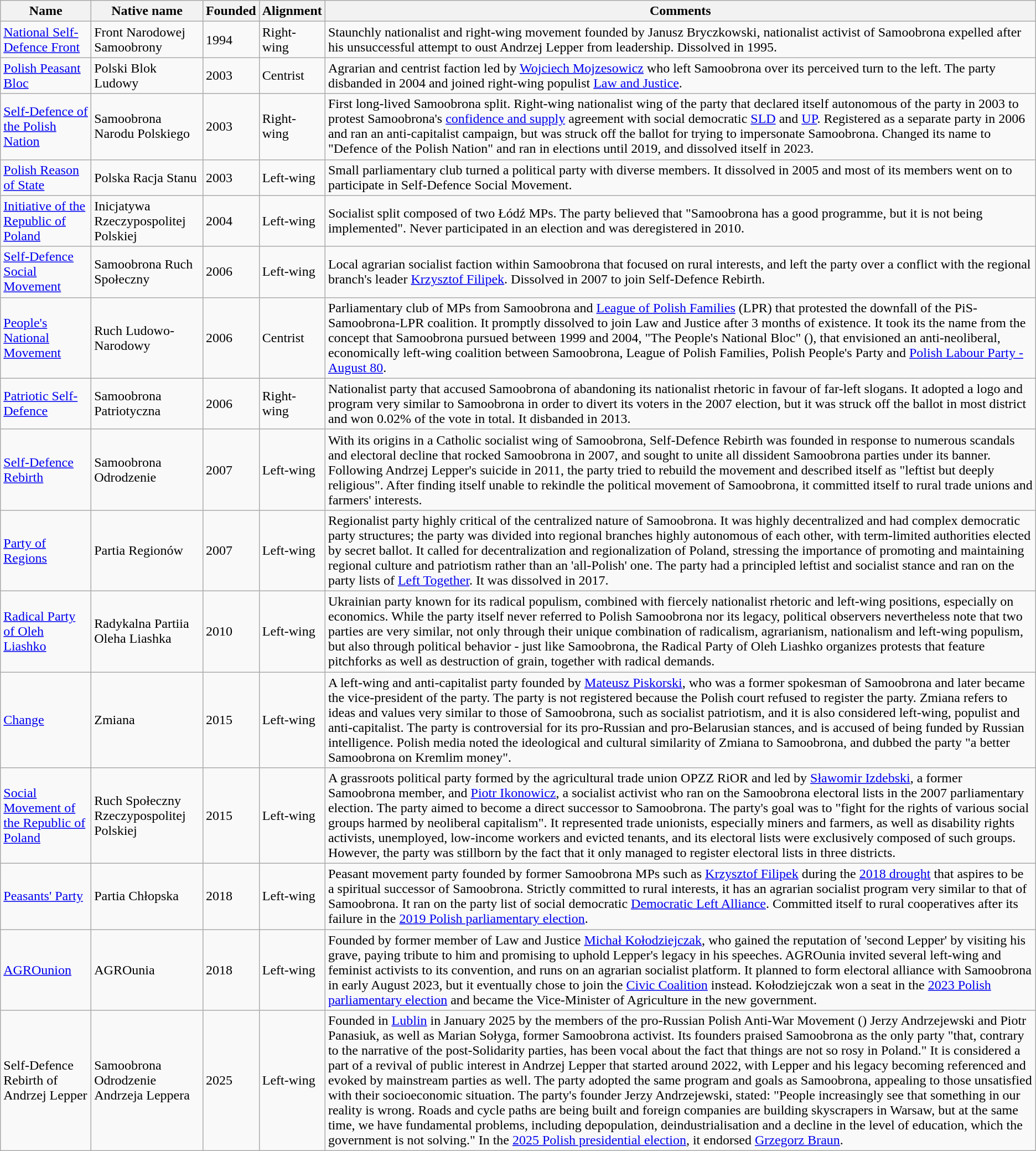<table class="wikitable">
<tr>
<th>Name</th>
<th>Native name</th>
<th>Founded</th>
<th>Alignment</th>
<th>Comments</th>
</tr>
<tr>
<td><a href='#'>National Self-Defence Front</a></td>
<td>Front Narodowej Samoobrony</td>
<td>1994</td>
<td>Right-wing</td>
<td>Staunchly nationalist and right-wing movement founded by Janusz Bryczkowski, nationalist activist of Samoobrona expelled after his unsuccessful attempt to oust Andrzej Lepper from leadership. Dissolved in 1995.</td>
</tr>
<tr>
<td><a href='#'>Polish Peasant Bloc</a></td>
<td>Polski Blok Ludowy</td>
<td>2003</td>
<td>Centrist</td>
<td>Agrarian and centrist faction led by <a href='#'>Wojciech Mojzesowicz</a> who left Samoobrona over its perceived turn to the left. The party disbanded in 2004 and joined right-wing populist <a href='#'>Law and Justice</a>.</td>
</tr>
<tr>
<td><a href='#'>Self-Defence of the Polish Nation</a></td>
<td>Samoobrona Narodu Polskiego</td>
<td>2003</td>
<td>Right-wing</td>
<td>First long-lived Samoobrona split. Right-wing nationalist wing of the party that declared itself autonomous of the party in 2003 to protest Samoobrona's <a href='#'>confidence and supply</a> agreement with social democratic <a href='#'>SLD</a> and <a href='#'>UP</a>. Registered as a separate party in 2006 and ran an anti-capitalist campaign, but was struck off the ballot for trying to impersonate Samoobrona. Changed its name to "Defence of the Polish Nation" and ran in elections until 2019, and dissolved itself in 2023.</td>
</tr>
<tr>
<td><a href='#'>Polish Reason of State</a></td>
<td>Polska Racja Stanu</td>
<td>2003</td>
<td>Left-wing</td>
<td>Small parliamentary club turned a political party with diverse members. It dissolved in 2005 and most of its members went on to participate in Self-Defence Social Movement.</td>
</tr>
<tr>
<td><a href='#'>Initiative of the Republic of Poland</a></td>
<td>Inicjatywa Rzeczypospolitej Polskiej</td>
<td>2004</td>
<td>Left-wing</td>
<td>Socialist split composed of two Łódź MPs. The party believed that "Samoobrona has a good programme, but it is not being implemented". Never participated in an election and was deregistered in 2010.</td>
</tr>
<tr>
<td><a href='#'>Self-Defence Social Movement</a></td>
<td>Samoobrona Ruch Społeczny</td>
<td>2006</td>
<td>Left-wing</td>
<td>Local agrarian socialist faction within Samoobrona that focused on rural interests, and left the party over a conflict with the regional branch's leader <a href='#'>Krzysztof Filipek</a>. Dissolved in 2007 to join Self-Defence Rebirth.</td>
</tr>
<tr>
<td><a href='#'>People's National Movement</a></td>
<td>Ruch Ludowo-Narodowy</td>
<td>2006</td>
<td>Centrist</td>
<td>Parliamentary club of MPs from Samoobrona and <a href='#'>League of Polish Families</a> (LPR) that protested the downfall of the PiS-Samoobrona-LPR coalition. It promptly dissolved to join Law and Justice after 3 months of existence. It took its the name from the concept that Samoobrona pursued between 1999 and 2004, "The People's National Bloc" (), that envisioned an anti-neoliberal, economically left-wing coalition between Samoobrona, League of Polish Families, Polish People's Party and <a href='#'>Polish Labour Party - August 80</a>.</td>
</tr>
<tr>
<td><a href='#'>Patriotic Self-Defence</a></td>
<td>Samoobrona Patriotyczna</td>
<td>2006</td>
<td>Right-wing</td>
<td>Nationalist party that accused Samoobrona of abandoning its nationalist rhetoric in favour of far-left slogans. It adopted a logo and program very similar to Samoobrona in order to divert its voters in the 2007 election, but it was struck off the ballot in most district and won 0.02% of the vote in total. It disbanded in 2013.</td>
</tr>
<tr>
<td><a href='#'>Self-Defence Rebirth</a></td>
<td>Samoobrona Odrodzenie</td>
<td>2007</td>
<td>Left-wing</td>
<td>With its origins in a Catholic socialist wing of Samoobrona, Self-Defence Rebirth was founded in response to numerous scandals and electoral decline that rocked Samoobrona in 2007, and sought to unite all dissident Samoobrona parties under its banner. Following Andrzej Lepper's suicide in 2011, the party tried to rebuild the movement and described itself as "leftist but deeply religious". After finding itself unable to rekindle the political movement of Samoobrona, it committed itself to rural trade unions and farmers' interests.</td>
</tr>
<tr>
<td><a href='#'>Party of Regions</a></td>
<td>Partia Regionów</td>
<td>2007</td>
<td>Left-wing</td>
<td>Regionalist party highly critical of the centralized nature of Samoobrona. It was highly decentralized and had complex democratic party structures; the party was divided into regional branches highly autonomous of each other, with term-limited authorities elected by secret ballot. It called for decentralization and regionalization of Poland, stressing the importance of promoting and maintaining regional culture and patriotism rather than an 'all-Polish' one. The party had a principled leftist and socialist stance and ran on the party lists of <a href='#'>Left Together</a>. It was dissolved in 2017.</td>
</tr>
<tr>
<td><a href='#'>Radical Party of Oleh Liashko</a></td>
<td>Radykalna Partiia Oleha Liashka</td>
<td>2010</td>
<td>Left-wing</td>
<td>Ukrainian party known for its radical populism, combined with fiercely nationalist rhetoric and left-wing positions, especially on economics. While the party itself never referred to Polish Samoobrona nor its legacy, political observers nevertheless note that two parties are very similar, not only through their unique combination of radicalism, agrarianism, nationalism and left-wing populism, but also through political behavior - just like Samoobrona, the Radical Party of Oleh Liashko organizes protests that feature pitchforks as well as destruction of grain, together with radical demands.</td>
</tr>
<tr>
<td><a href='#'>Change</a></td>
<td>Zmiana</td>
<td>2015</td>
<td>Left-wing</td>
<td>A left-wing and anti-capitalist party founded by <a href='#'>Mateusz Piskorski</a>, who was a former spokesman of Samoobrona and later became the vice-president of the party. The party is not registered because the Polish court refused to register the party. Zmiana refers to ideas and values very similar to those of Samoobrona, such as socialist patriotism, and it is also considered left-wing, populist and anti-capitalist. The party is controversial for its pro-Russian and pro-Belarusian stances, and is accused of being funded by Russian intelligence. Polish media noted the ideological and cultural similarity of Zmiana to Samoobrona, and dubbed the party "a better Samoobrona on Kremlim money".</td>
</tr>
<tr>
<td><a href='#'>Social Movement of the Republic of Poland</a></td>
<td>Ruch Społeczny Rzeczypospolitej Polskiej</td>
<td>2015</td>
<td>Left-wing</td>
<td>A grassroots political party formed by the agricultural trade union OPZZ RiOR and led by <a href='#'>Sławomir Izdebski</a>, a former Samoobrona member, and <a href='#'>Piotr Ikonowicz</a>, a socialist activist who ran on the Samoobrona electoral lists in the 2007 parliamentary election. The party aimed to become a direct successor to Samoobrona. The party's goal was to "fight for the rights of various social groups harmed by neoliberal capitalism". It represented trade unionists, especially miners and farmers, as well as disability rights activists, unemployed, low-income workers and evicted tenants, and its electoral lists were exclusively composed of such groups. However, the party was stillborn by the fact that it only managed to register electoral lists in three districts.</td>
</tr>
<tr>
<td><a href='#'>Peasants' Party</a></td>
<td>Partia Chłopska</td>
<td>2018</td>
<td>Left-wing</td>
<td>Peasant movement party founded by former Samoobrona MPs such as <a href='#'>Krzysztof Filipek</a> during the <a href='#'>2018 drought</a> that aspires to be a spiritual successor of Samoobrona. Strictly committed to rural interests, it has an agrarian socialist program very similar to that of Samoobrona. It ran on the party list of social democratic <a href='#'>Democratic Left Alliance</a>. Committed itself to rural cooperatives after its failure in the <a href='#'>2019 Polish parliamentary election</a>.</td>
</tr>
<tr>
<td><a href='#'>AGROunion</a></td>
<td>AGROunia</td>
<td>2018</td>
<td>Left-wing</td>
<td>Founded by former member of Law and Justice <a href='#'>Michał Kołodziejczak</a>, who gained the reputation of 'second Lepper' by visiting his grave, paying tribute to him and promising to uphold Lepper's legacy in his speeches. AGROunia invited several left-wing and feminist activists to its convention, and runs on an agrarian socialist platform. It planned to form electoral alliance with Samoobrona in early August 2023, but it eventually chose to join the <a href='#'>Civic Coalition</a> instead. Kołodziejczak won a seat in the <a href='#'>2023 Polish parliamentary election</a> and became the Vice-Minister of Agriculture in the new government.</td>
</tr>
<tr>
<td>Self-Defence Rebirth of Andrzej Lepper</td>
<td>Samoobrona Odrodzenie Andrzeja Leppera</td>
<td>2025</td>
<td>Left-wing</td>
<td>Founded in <a href='#'>Lublin</a> in January 2025 by the members of the pro-Russian Polish Anti-War Movement () Jerzy Andrzejewski and Piotr Panasiuk, as well as Marian Sołyga, former Samoobrona activist. Its founders praised Samoobrona as the only party "that, contrary to the narrative of the post-Solidarity parties, has been vocal about the fact that things are not so rosy in Poland." It is considered a part of a revival of public interest in Andrzej Lepper that started around 2022, with Lepper and his legacy becoming referenced and evoked by mainstream parties as well. The party adopted the same program and goals as Samoobrona, appealing to those unsatisfied with their socioeconomic situation. The party's founder Jerzy Andrzejewski, stated: "People increasingly see that something in our reality is wrong. Roads and cycle paths are being built and foreign companies are building skyscrapers in Warsaw, but at the same time, we have fundamental problems, including depopulation, deindustrialisation and a decline in the level of education, which the government is not solving." In the <a href='#'>2025 Polish presidential election</a>, it endorsed <a href='#'>Grzegorz Braun</a>.</td>
</tr>
</table>
